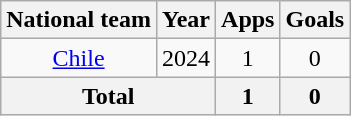<table class=wikitable style=text-align:center>
<tr>
<th>National team</th>
<th>Year</th>
<th>Apps</th>
<th>Goals</th>
</tr>
<tr>
<td rowspan="1"><a href='#'>Chile</a></td>
<td>2024</td>
<td>1</td>
<td>0</td>
</tr>
<tr>
<th colspan="2">Total</th>
<th>1</th>
<th>0</th>
</tr>
</table>
